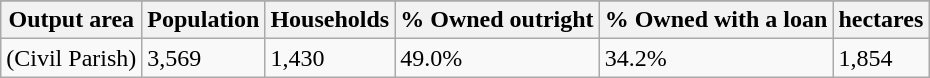<table class="wikitable">
<tr>
</tr>
<tr>
<th>Output area</th>
<th>Population</th>
<th>Households</th>
<th>% Owned outright</th>
<th>% Owned with a loan</th>
<th>hectares</th>
</tr>
<tr>
<td>(Civil Parish)</td>
<td>3,569</td>
<td>1,430</td>
<td>49.0%</td>
<td>34.2%</td>
<td>1,854</td>
</tr>
</table>
